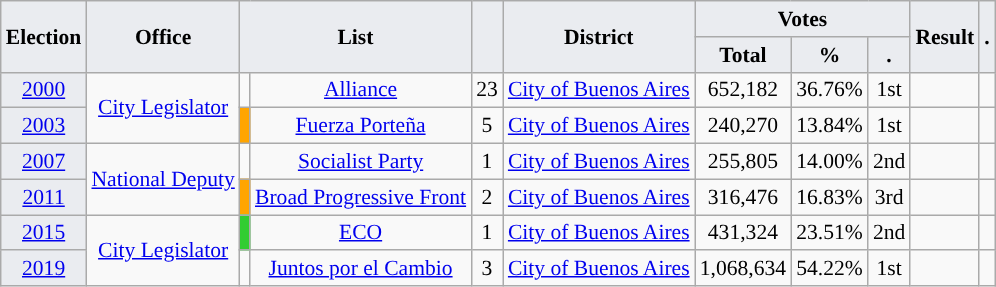<table class="wikitable" style="font-size:90%; text-align:center;">
<tr>
<th style="background-color:#EAECF0;" rowspan=2>Election</th>
<th style="background-color:#EAECF0;" rowspan=2>Office</th>
<th style="background-color:#EAECF0;" colspan=2 rowspan=2>List</th>
<th style="background-color:#EAECF0;" rowspan=2></th>
<th style="background-color:#EAECF0;" rowspan=2>District</th>
<th style="background-color:#EAECF0;" colspan=3>Votes</th>
<th style="background-color:#EAECF0;" rowspan=2>Result</th>
<th style="background-color:#EAECF0;" rowspan=2>.</th>
</tr>
<tr>
<th style="background-color:#EAECF0;">Total</th>
<th style="background-color:#EAECF0;">%</th>
<th style="background-color:#EAECF0;">.</th>
</tr>
<tr>
<td style="background-color:#EAECF0;"><a href='#'>2000</a></td>
<td rowspan="2"><a href='#'>City Legislator</a></td>
<td style="background-color:"></td>
<td><a href='#'>Alliance</a></td>
<td>23</td>
<td><a href='#'>City of Buenos Aires</a></td>
<td>652,182</td>
<td>36.76%</td>
<td>1st</td>
<td></td>
<td></td>
</tr>
<tr>
<td style="background-color:#EAECF0;"><a href='#'>2003</a></td>
<td style="background-color:orange;"></td>
<td><a href='#'>Fuerza Porteña</a></td>
<td>5</td>
<td><a href='#'>City of Buenos Aires</a></td>
<td>240,270</td>
<td>13.84%</td>
<td>1st</td>
<td></td>
<td></td>
</tr>
<tr>
<td style="background-color:#EAECF0;"><a href='#'>2007</a></td>
<td rowspan="2"><a href='#'>National Deputy</a></td>
<td style="background-color:"></td>
<td><a href='#'>Socialist Party</a></td>
<td>1</td>
<td><a href='#'>City of Buenos Aires</a></td>
<td>255,805</td>
<td>14.00%</td>
<td>2nd</td>
<td></td>
<td></td>
</tr>
<tr>
<td style="background-color:#EAECF0;"><a href='#'>2011</a></td>
<td style="background-color:orange;"></td>
<td><a href='#'>Broad Progressive Front</a></td>
<td>2</td>
<td><a href='#'>City of Buenos Aires</a></td>
<td>316,476</td>
<td>16.83%</td>
<td>3rd</td>
<td></td>
<td></td>
</tr>
<tr>
<td style="background-color:#EAECF0;"><a href='#'>2015</a></td>
<td rowspan="2"><a href='#'>City Legislator</a></td>
<td style="background-color:#32CD32;"></td>
<td><a href='#'>ECO</a></td>
<td>1</td>
<td><a href='#'>City of Buenos Aires</a></td>
<td>431,324</td>
<td>23.51%</td>
<td>2nd</td>
<td></td>
<td></td>
</tr>
<tr>
<td style="background-color:#EAECF0;"><a href='#'>2019</a></td>
<td style="background-color:"></td>
<td><a href='#'>Juntos por el Cambio</a></td>
<td>3</td>
<td><a href='#'>City of Buenos Aires</a></td>
<td>1,068,634</td>
<td>54.22%</td>
<td>1st</td>
<td></td>
<td></td>
</tr>
</table>
